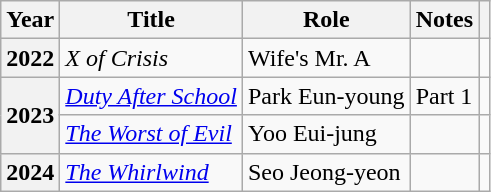<table class="wikitable  plainrowheaders">
<tr>
<th scope="col">Year</th>
<th scope="col">Title</th>
<th scope="col">Role</th>
<th scope="col">Notes</th>
<th scope="col" class="unsortable"></th>
</tr>
<tr>
<th scope="row">2022</th>
<td><em>X of Crisis</em></td>
<td>Wife's Mr. A</td>
<td></td>
<td></td>
</tr>
<tr>
<th scope="row" rowspan=2>2023</th>
<td><em><a href='#'>Duty After School</a></em></td>
<td>Park Eun-young</td>
<td>Part 1</td>
<td><br></td>
</tr>
<tr>
<td><em><a href='#'>The Worst of Evil</a></em></td>
<td>Yoo Eui-jung</td>
<td></td>
<td></td>
</tr>
<tr>
<th scope="row">2024</th>
<td><em><a href='#'>The Whirlwind</a></em></td>
<td>Seo Jeong-yeon</td>
<td></td>
<td></td>
</tr>
</table>
